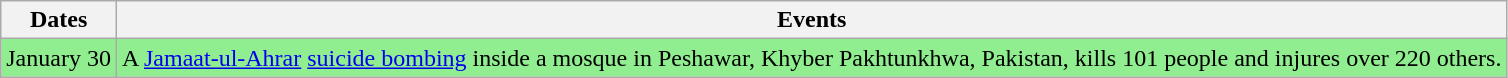<table class="wikitable">
<tr>
<th>Dates</th>
<th>Events</th>
</tr>
<tr style="background:lightgreen">
<td>January 30</td>
<td>A <a href='#'>Jamaat-ul-Ahrar</a> <a href='#'>suicide bombing</a> inside a mosque in Peshawar, Khyber Pakhtunkhwa, Pakistan, kills 101 people and injures over 220 others.</td>
</tr>
</table>
